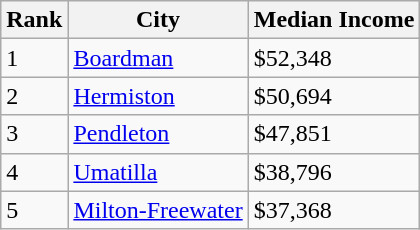<table class="wikitable">
<tr>
<th>Rank</th>
<th>City</th>
<th>Median Income</th>
</tr>
<tr>
<td>1</td>
<td><a href='#'>Boardman</a></td>
<td>$52,348</td>
</tr>
<tr>
<td>2</td>
<td><a href='#'>Hermiston</a></td>
<td>$50,694</td>
</tr>
<tr>
<td>3</td>
<td><a href='#'>Pendleton</a></td>
<td>$47,851</td>
</tr>
<tr>
<td>4</td>
<td><a href='#'>Umatilla</a></td>
<td>$38,796</td>
</tr>
<tr>
<td>5</td>
<td><a href='#'>Milton-Freewater</a></td>
<td>$37,368</td>
</tr>
</table>
